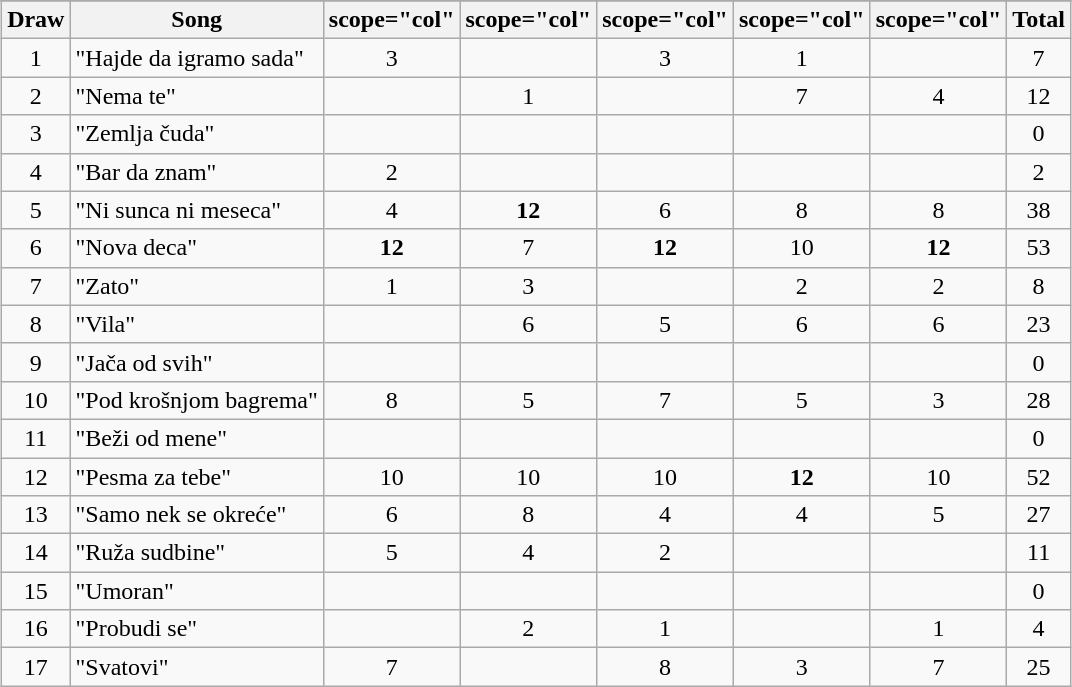<table class="wikitable collapsible" style="margin: 1em auto 1em auto; text-align:center;">
<tr>
</tr>
<tr>
<th>Draw</th>
<th>Song</th>
<th>scope="col" </th>
<th>scope="col" </th>
<th>scope="col" </th>
<th>scope="col" </th>
<th>scope="col" </th>
<th>Total</th>
</tr>
<tr>
<td>1</td>
<td align="left">"Hajde da igramo sada"</td>
<td>3</td>
<td></td>
<td>3</td>
<td>1</td>
<td></td>
<td>7</td>
</tr>
<tr>
<td>2</td>
<td align="left">"Nema te"</td>
<td></td>
<td>1</td>
<td></td>
<td>7</td>
<td>4</td>
<td>12</td>
</tr>
<tr>
<td>3</td>
<td align="left">"Zemlja čuda"</td>
<td></td>
<td></td>
<td></td>
<td></td>
<td></td>
<td>0</td>
</tr>
<tr>
<td>4</td>
<td align="left">"Bar da znam"</td>
<td>2</td>
<td></td>
<td></td>
<td></td>
<td></td>
<td>2</td>
</tr>
<tr>
<td>5</td>
<td align="left">"Ni sunca ni meseca"</td>
<td>4</td>
<td><strong>12</strong></td>
<td>6</td>
<td>8</td>
<td>8</td>
<td>38</td>
</tr>
<tr>
<td>6</td>
<td align="left">"Nova deca"</td>
<td><strong>12</strong></td>
<td>7</td>
<td><strong>12</strong></td>
<td>10</td>
<td><strong>12</strong></td>
<td>53</td>
</tr>
<tr>
<td>7</td>
<td align="left">"Zato"</td>
<td>1</td>
<td>3</td>
<td></td>
<td>2</td>
<td>2</td>
<td>8</td>
</tr>
<tr>
<td>8</td>
<td align="left">"Vila"</td>
<td></td>
<td>6</td>
<td>5</td>
<td>6</td>
<td>6</td>
<td>23</td>
</tr>
<tr>
<td>9</td>
<td align="left">"Jača od svih"</td>
<td></td>
<td></td>
<td></td>
<td></td>
<td></td>
<td>0</td>
</tr>
<tr>
<td>10</td>
<td align="left">"Pod krošnjom bagrema"</td>
<td>8</td>
<td>5</td>
<td>7</td>
<td>5</td>
<td>3</td>
<td>28</td>
</tr>
<tr>
<td>11</td>
<td align="left">"Beži od mene"</td>
<td></td>
<td></td>
<td></td>
<td></td>
<td></td>
<td>0</td>
</tr>
<tr>
<td>12</td>
<td align="left">"Pesma za tebe"</td>
<td>10</td>
<td>10</td>
<td>10</td>
<td><strong>12</strong></td>
<td>10</td>
<td>52</td>
</tr>
<tr>
<td>13</td>
<td align="left">"Samo nek se okreće"</td>
<td>6</td>
<td>8</td>
<td>4</td>
<td>4</td>
<td>5</td>
<td>27</td>
</tr>
<tr>
<td>14</td>
<td align="left">"Ruža sudbine"</td>
<td>5</td>
<td>4</td>
<td>2</td>
<td></td>
<td></td>
<td>11</td>
</tr>
<tr>
<td>15</td>
<td align="left">"Umoran"</td>
<td></td>
<td></td>
<td></td>
<td></td>
<td></td>
<td>0</td>
</tr>
<tr>
<td>16</td>
<td align="left">"Probudi se"</td>
<td></td>
<td>2</td>
<td>1</td>
<td></td>
<td>1</td>
<td>4</td>
</tr>
<tr>
<td>17</td>
<td align="left">"Svatovi"</td>
<td>7</td>
<td></td>
<td>8</td>
<td>3</td>
<td>7</td>
<td>25</td>
</tr>
</table>
